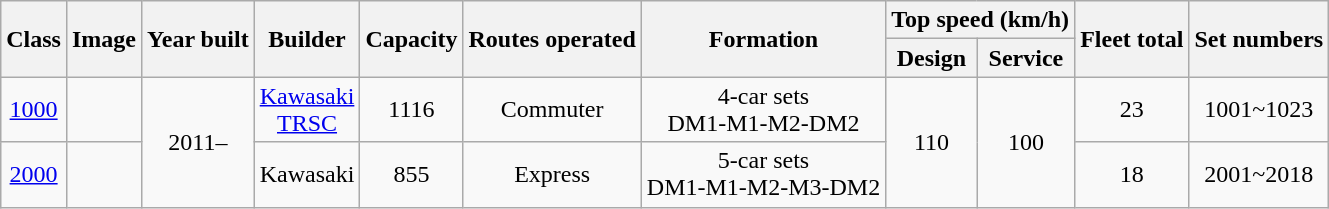<table class="wikitable" style="text-align:center;">
<tr>
<th rowspan="2">Class</th>
<th rowspan="2">Image</th>
<th rowspan="2">Year built</th>
<th rowspan="2">Builder</th>
<th rowspan="2">Capacity</th>
<th rowspan="2">Routes operated</th>
<th rowspan="2">Formation</th>
<th colspan="2">Top speed (km/h)</th>
<th rowspan="2">Fleet total</th>
<th rowspan="2">Set numbers</th>
</tr>
<tr>
<th>Design</th>
<th>Service</th>
</tr>
<tr>
<td><a href='#'>1000</a></td>
<td></td>
<td rowspan="2">2011–</td>
<td><a href='#'>Kawasaki</a><br><a href='#'>TRSC</a></td>
<td>1116</td>
<td>Commuter</td>
<td>4-car sets<br>DM1-M1-M2-DM2</td>
<td rowspan="2">110</td>
<td rowspan="2">100</td>
<td>23</td>
<td>1001~1023</td>
</tr>
<tr>
<td><a href='#'>2000</a></td>
<td></td>
<td>Kawasaki</td>
<td>855</td>
<td>Express</td>
<td>5-car sets<br>DM1-M1-M2-M3-DM2</td>
<td>18</td>
<td>2001~2018</td>
</tr>
</table>
